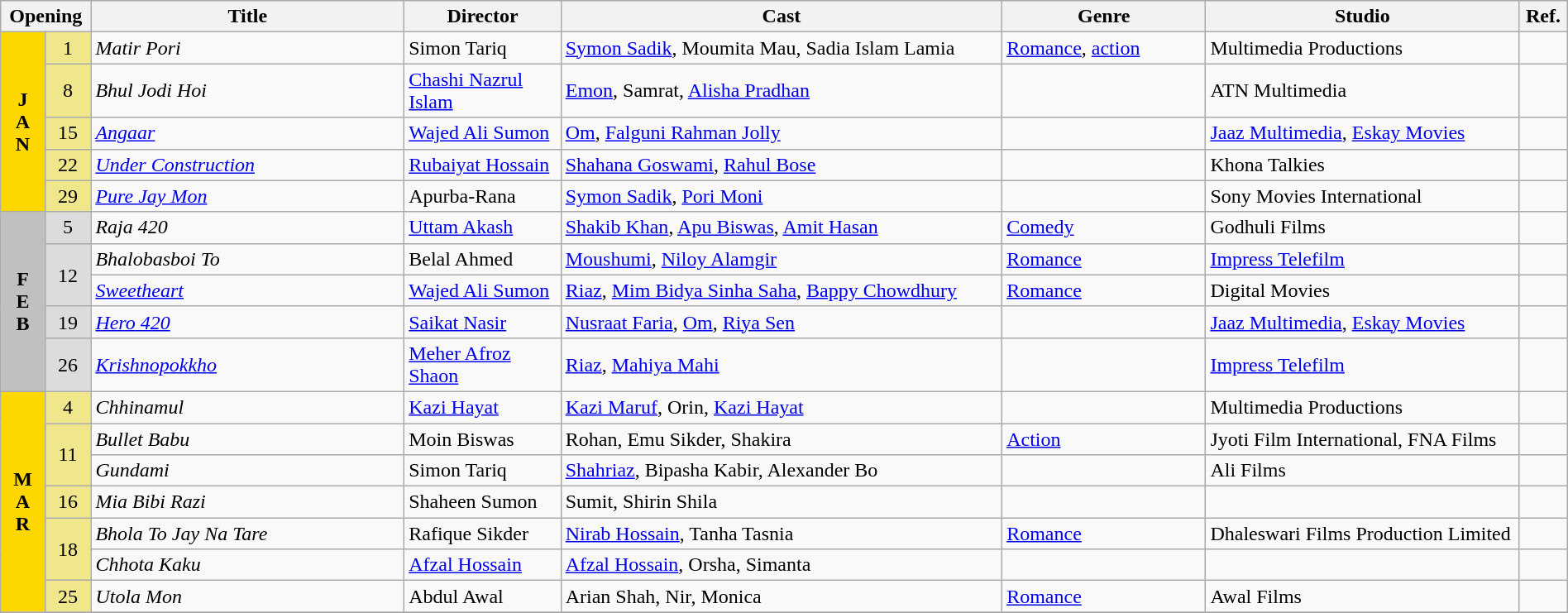<table class="wikitable sortable" style="width:100%;">
<tr>
<th colspan="2">Opening</th>
<th style="width:20%;">Title</th>
<th style="width:10%;">Director</th>
<th>Cast</th>
<th style="width:13%">Genre</th>
<th style="width:20%">Studio</th>
<th>Ref.</th>
</tr>
<tr>
<td rowspan=5 style="text-align:center; background:#FFD700; textcolor:#000;"><strong>J<br>A<br>N</strong></td>
<td style="text-align:center; background:#F0E68C; textcolor:#000;">1</td>
<td><em>Matir Pori</em></td>
<td>Simon Tariq</td>
<td><a href='#'>Symon Sadik</a>, Moumita Mau, Sadia Islam Lamia</td>
<td><a href='#'>Romance</a>, <a href='#'>action</a></td>
<td>Multimedia Productions</td>
<td></td>
</tr>
<tr>
<td style="text-align:center; background:#F0E68C; textcolor:#000;">8</td>
<td><em>Bhul Jodi Hoi</em></td>
<td><a href='#'>Chashi Nazrul Islam</a></td>
<td><a href='#'>Emon</a>, Samrat, <a href='#'>Alisha Pradhan</a></td>
<td></td>
<td>ATN Multimedia</td>
<td></td>
</tr>
<tr>
<td style="text-align:center; background:#F0E68C; textcolor:#000;">15</td>
<td><em><a href='#'>Angaar</a></em></td>
<td><a href='#'>Wajed Ali Sumon</a></td>
<td><a href='#'>Om</a>, <a href='#'>Falguni Rahman Jolly</a></td>
<td></td>
<td><a href='#'>Jaaz Multimedia</a>, <a href='#'>Eskay Movies</a></td>
<td></td>
</tr>
<tr>
<td style="text-align:center; background:#F0E68C; textcolor:#000;">22</td>
<td><em><a href='#'>Under Construction</a></em></td>
<td><a href='#'>Rubaiyat Hossain</a></td>
<td><a href='#'>Shahana Goswami</a>, <a href='#'>Rahul Bose</a></td>
<td></td>
<td>Khona Talkies</td>
<td></td>
</tr>
<tr>
<td style="text-align:center; background:#F0E68C; textcolor:#000;">29</td>
<td><em><a href='#'>Pure Jay Mon</a></em></td>
<td>Apurba-Rana</td>
<td><a href='#'>Symon Sadik</a>, <a href='#'>Pori Moni</a></td>
<td></td>
<td>Sony Movies International</td>
<td></td>
</tr>
<tr>
<td rowspan=5 style="text-align:center; background:#C0C0C0; textcolor:#000;"><strong>F<br>E<br>B</strong></td>
<td style="text-align:center; background:#DCDCDC; textcolor:#000;">5</td>
<td><em>Raja 420</em></td>
<td><a href='#'>Uttam Akash</a></td>
<td><a href='#'>Shakib Khan</a>, <a href='#'>Apu Biswas</a>, <a href='#'>Amit Hasan</a></td>
<td><a href='#'>Comedy</a></td>
<td>Godhuli Films</td>
<td></td>
</tr>
<tr>
<td rowspan=2 style="text-align:center; background:#DCDCDC; textcolor:#000;">12</td>
<td><em>Bhalobasboi To</em></td>
<td>Belal Ahmed</td>
<td><a href='#'>Moushumi</a>, <a href='#'>Niloy Alamgir</a></td>
<td><a href='#'>Romance</a></td>
<td><a href='#'>Impress Telefilm</a></td>
<td></td>
</tr>
<tr>
<td><em><a href='#'>Sweetheart</a></em></td>
<td><a href='#'>Wajed Ali Sumon</a></td>
<td><a href='#'>Riaz</a>, <a href='#'>Mim Bidya Sinha Saha</a>, <a href='#'>Bappy Chowdhury</a></td>
<td><a href='#'>Romance</a></td>
<td>Digital Movies</td>
<td></td>
</tr>
<tr>
<td style="text-align:center; background:#DCDCDC; textcolor:#000;">19</td>
<td><em><a href='#'>Hero 420</a></em></td>
<td><a href='#'>Saikat Nasir</a></td>
<td><a href='#'>Nusraat Faria</a>, <a href='#'>Om</a>, <a href='#'>Riya Sen</a></td>
<td></td>
<td><a href='#'>Jaaz Multimedia</a>, <a href='#'>Eskay Movies</a></td>
<td></td>
</tr>
<tr>
<td style="text-align:center; background:#DCDCDC; textcolor:#000;">26</td>
<td><em><a href='#'>Krishnopokkho</a></em></td>
<td><a href='#'>Meher Afroz Shaon</a></td>
<td><a href='#'>Riaz</a>, <a href='#'>Mahiya Mahi</a></td>
<td></td>
<td><a href='#'>Impress Telefilm</a></td>
<td></td>
</tr>
<tr>
<td rowspan=7 style="text-align:center; background:#FFD700; textcolor:#000;"><strong>M<br>A<br>R</strong></td>
<td style="text-align:center; background:#F0E68C; textcolor:#000;">4</td>
<td><em>Chhinamul</em></td>
<td><a href='#'>Kazi Hayat</a></td>
<td><a href='#'>Kazi Maruf</a>, Orin, <a href='#'>Kazi Hayat</a></td>
<td></td>
<td>Multimedia Productions</td>
<td></td>
</tr>
<tr>
<td rowspan=2 style="text-align:center; background:#F0E68C; textcolor:#000;">11</td>
<td><em>Bullet Babu</em></td>
<td>Moin Biswas</td>
<td>Rohan, Emu Sikder, Shakira</td>
<td><a href='#'>Action</a></td>
<td>Jyoti Film International, FNA Films</td>
<td></td>
</tr>
<tr>
<td><em>Gundami</em></td>
<td>Simon Tariq</td>
<td><a href='#'>Shahriaz</a>, Bipasha Kabir, Alexander Bo</td>
<td></td>
<td>Ali Films</td>
<td></td>
</tr>
<tr>
<td style="text-align:center; background:#F0E68C; textcolor:#000;">16</td>
<td><em>Mia Bibi Razi</em></td>
<td>Shaheen Sumon</td>
<td>Sumit, Shirin Shila</td>
<td></td>
<td></td>
<td></td>
</tr>
<tr>
<td rowspan=2 style="text-align:center; background:#F0E68C; textcolor:#000;">18</td>
<td><em>Bhola To Jay Na Tare</em></td>
<td>Rafique Sikder</td>
<td><a href='#'>Nirab Hossain</a>, Tanha Tasnia</td>
<td><a href='#'>Romance</a></td>
<td>Dhaleswari Films Production Limited</td>
<td></td>
</tr>
<tr>
<td><em>Chhota Kaku</em></td>
<td><a href='#'>Afzal Hossain</a></td>
<td><a href='#'>Afzal Hossain</a>, Orsha, Simanta</td>
<td></td>
<td></td>
<td></td>
</tr>
<tr>
<td style="text-align:center; background:#F0E68C; textcolor:#000;">25</td>
<td><em>Utola Mon</em></td>
<td>Abdul Awal</td>
<td>Arian Shah, Nir, Monica</td>
<td><a href='#'>Romance</a></td>
<td>Awal Films</td>
<td></td>
</tr>
<tr>
</tr>
</table>
